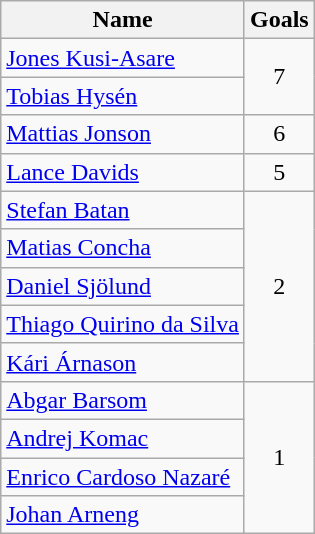<table class="wikitable">
<tr>
<th>Name</th>
<th>Goals</th>
</tr>
<tr>
<td> <a href='#'>Jones Kusi-Asare</a></td>
<td rowspan="2" style="text-align:center;">7</td>
</tr>
<tr>
<td> <a href='#'>Tobias Hysén</a></td>
</tr>
<tr>
<td> <a href='#'>Mattias Jonson</a></td>
<td align=center>6</td>
</tr>
<tr>
<td> <a href='#'>Lance Davids</a></td>
<td align=center>5</td>
</tr>
<tr>
<td> <a href='#'>Stefan Batan</a></td>
<td rowspan="5" style="text-align:center;">2</td>
</tr>
<tr>
<td> <a href='#'>Matias Concha</a></td>
</tr>
<tr>
<td> <a href='#'>Daniel Sjölund</a></td>
</tr>
<tr>
<td> <a href='#'>Thiago Quirino da Silva</a></td>
</tr>
<tr>
<td> <a href='#'>Kári Árnason</a></td>
</tr>
<tr>
<td> <a href='#'>Abgar Barsom</a></td>
<td rowspan="4" style="text-align:center;">1</td>
</tr>
<tr>
<td> <a href='#'>Andrej Komac</a></td>
</tr>
<tr>
<td> <a href='#'>Enrico Cardoso Nazaré</a></td>
</tr>
<tr>
<td> <a href='#'>Johan Arneng</a></td>
</tr>
</table>
